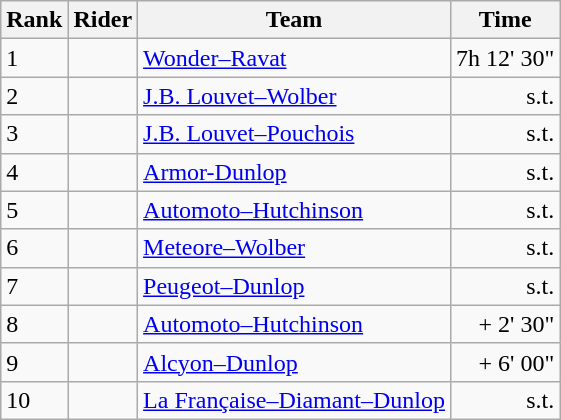<table class="wikitable">
<tr>
<th scope="col">Rank</th>
<th scope="col">Rider</th>
<th scope="col">Team</th>
<th scope="col">Time</th>
</tr>
<tr>
<td>1</td>
<td></td>
<td><a href='#'>Wonder–Ravat</a></td>
<td>7h 12' 30"</td>
</tr>
<tr>
<td>2</td>
<td></td>
<td><a href='#'>J.B. Louvet–Wolber</a></td>
<td align=right>s.t.</td>
</tr>
<tr>
<td>3</td>
<td></td>
<td><a href='#'>J.B. Louvet–Pouchois</a></td>
<td align=right>s.t.</td>
</tr>
<tr>
<td>4</td>
<td></td>
<td><a href='#'>Armor-Dunlop</a></td>
<td align=right>s.t.</td>
</tr>
<tr>
<td>5</td>
<td></td>
<td><a href='#'>Automoto–Hutchinson</a></td>
<td align=right>s.t.</td>
</tr>
<tr>
<td>6</td>
<td></td>
<td><a href='#'>Meteore–Wolber</a></td>
<td align=right>s.t.</td>
</tr>
<tr>
<td>7</td>
<td></td>
<td><a href='#'>Peugeot–Dunlop</a></td>
<td align=right>s.t.</td>
</tr>
<tr>
<td>8</td>
<td></td>
<td><a href='#'>Automoto–Hutchinson</a></td>
<td align=right>+ 2' 30"</td>
</tr>
<tr>
<td>9</td>
<td></td>
<td><a href='#'>Alcyon–Dunlop</a></td>
<td align=right>+ 6' 00"</td>
</tr>
<tr>
<td>10</td>
<td></td>
<td><a href='#'>La Française–Diamant–Dunlop</a></td>
<td align=right>s.t.</td>
</tr>
</table>
